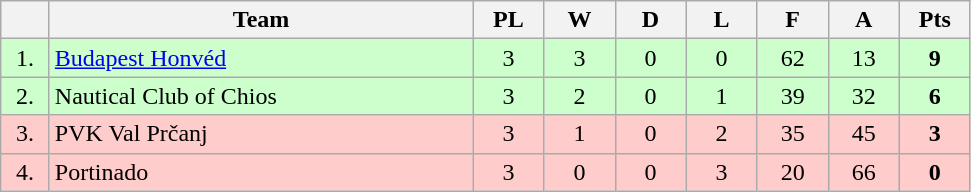<table class="wikitable" style="text-align:center">
<tr>
<th width=25></th>
<th width=275>Team</th>
<th width=40>PL</th>
<th width=40>W</th>
<th width=40>D</th>
<th width=40>L</th>
<th width=40>F</th>
<th width=40>A</th>
<th width=40>Pts</th>
</tr>
<tr bgcolor=#ccffcc>
<td>1.</td>
<td align=left> <a href='#'>Budapest Honvéd</a></td>
<td>3</td>
<td>3</td>
<td>0</td>
<td>0</td>
<td>62</td>
<td>13</td>
<td><strong>9</strong></td>
</tr>
<tr bgcolor=#ccffcc>
<td>2.</td>
<td align=left> Nautical Club of Chios</td>
<td>3</td>
<td>2</td>
<td>0</td>
<td>1</td>
<td>39</td>
<td>32</td>
<td><strong>6</strong></td>
</tr>
<tr style="background: #ffcccc;">
<td>3.</td>
<td align=left> PVK Val Prčanj</td>
<td>3</td>
<td>1</td>
<td>0</td>
<td>2</td>
<td>35</td>
<td>45</td>
<td><strong>3</strong></td>
</tr>
<tr style="background: #ffcccc;">
<td>4.</td>
<td align=left> Portinado</td>
<td>3</td>
<td>0</td>
<td>0</td>
<td>3</td>
<td>20</td>
<td>66</td>
<td><strong>0</strong></td>
</tr>
</table>
